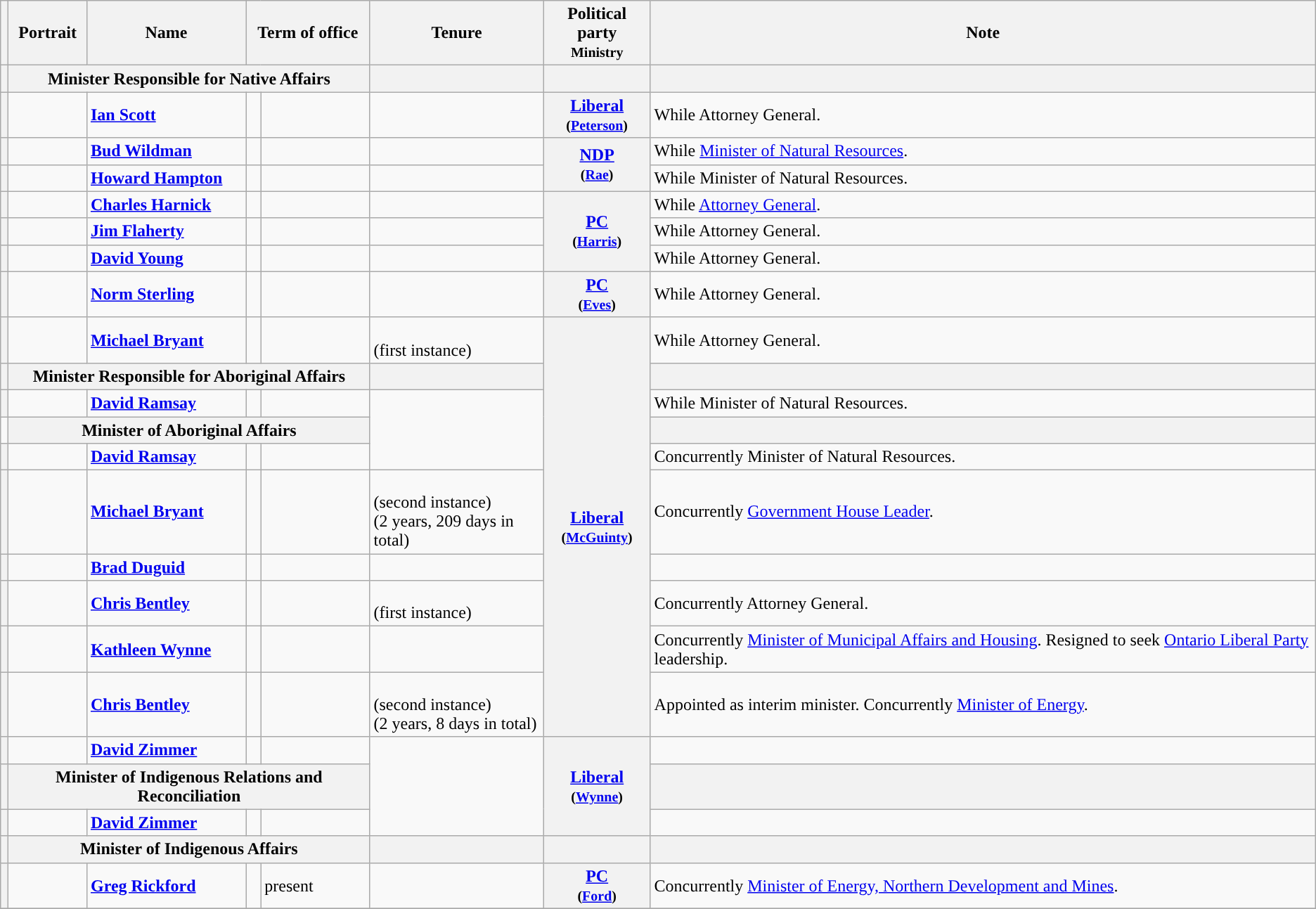<table class="wikitable">
<tr>
<th></th>
<th>Portrait</th>
<th>Name</th>
<th colspan=2>Term of office</th>
<th>Tenure</th>
<th>Political party<br><small>Ministry</small></th>
<th>Note</th>
</tr>
<tr>
<th></th>
<th colspan=4>Minister Responsible for Native Affairs</th>
<th></th>
<th></th>
<th></th>
</tr>
<tr>
<th style="background:"></th>
<td></td>
<td><strong><a href='#'>Ian Scott</a></strong></td>
<td></td>
<td></td>
<td></td>
<th style="background:"><a href='#'>Liberal</a><br><small>(<a href='#'>Peterson</a>)</small></th>
<td>While Attorney General.</td>
</tr>
<tr>
<th style="background:"></th>
<td></td>
<td><strong><a href='#'>Bud Wildman</a></strong></td>
<td></td>
<td></td>
<td></td>
<th rowspan=2 ; style="background:"><a href='#'>NDP</a><br><small>(<a href='#'>Rae</a>)</small></th>
<td>While <a href='#'>Minister of Natural Resources</a>.</td>
</tr>
<tr>
<th style="background:"></th>
<td></td>
<td><strong><a href='#'>Howard Hampton</a></strong></td>
<td></td>
<td></td>
<td></td>
<td>While Minister of Natural Resources.</td>
</tr>
<tr>
<th style="background:"></th>
<td></td>
<td><strong><a href='#'>Charles Harnick</a></strong></td>
<td></td>
<td></td>
<td></td>
<th rowspan=3 ; style="background:"><a href='#'>PC</a><br><small>(<a href='#'>Harris</a>)</small></th>
<td>While <a href='#'>Attorney General</a>.</td>
</tr>
<tr>
<th style="background:"></th>
<td></td>
<td><strong><a href='#'>Jim Flaherty</a></strong></td>
<td></td>
<td></td>
<td></td>
<td>While Attorney General.</td>
</tr>
<tr>
<th style="background:"></th>
<td></td>
<td><strong><a href='#'>David Young</a></strong></td>
<td></td>
<td></td>
<td></td>
<td>While Attorney General.</td>
</tr>
<tr>
<th style="background:"></th>
<td></td>
<td><strong><a href='#'>Norm Sterling</a></strong></td>
<td></td>
<td></td>
<td></td>
<th style="background:"><a href='#'>PC</a><br><small>(<a href='#'>Eves</a>)</small></th>
<td>While Attorney General.</td>
</tr>
<tr>
<th style="background:"></th>
<td></td>
<td><strong><a href='#'>Michael Bryant</a></strong></td>
<td></td>
<td></td>
<td><br>(first instance)</td>
<th rowspan=10 ; style="background:"><a href='#'>Liberal</a><br><small>(<a href='#'>McGuinty</a>)</small></th>
<td>While Attorney General.</td>
</tr>
<tr>
<th></th>
<th colspan=4>Minister Responsible for Aboriginal Affairs</th>
<th></th>
<th></th>
</tr>
<tr>
<th style="background:"></th>
<td></td>
<td><strong><a href='#'>David Ramsay</a></strong></td>
<td></td>
<td></td>
<td rowspan=3></td>
<td>While Minister of Natural Resources.</td>
</tr>
<tr>
<td></td>
<th colspan=4>Minister of Aboriginal Affairs</th>
<th></th>
</tr>
<tr>
<th style="background:"></th>
<td></td>
<td><strong><a href='#'>David Ramsay</a></strong></td>
<td></td>
<td></td>
<td>Concurrently Minister of Natural Resources.</td>
</tr>
<tr>
<th style="background:"></th>
<td></td>
<td><strong><a href='#'>Michael Bryant</a></strong></td>
<td></td>
<td></td>
<td><br>(second instance)<br>(2 years, 209 days in total)</td>
<td>Concurrently <a href='#'>Government House Leader</a>.</td>
</tr>
<tr>
<th style="background:"></th>
<td></td>
<td><strong><a href='#'>Brad Duguid</a></strong></td>
<td></td>
<td></td>
<td></td>
<td></td>
</tr>
<tr>
<th style="background:"></th>
<td></td>
<td><strong><a href='#'>Chris Bentley</a></strong></td>
<td></td>
<td></td>
<td><br>(first instance)</td>
<td>Concurrently Attorney General.</td>
</tr>
<tr>
<th style="background:"></th>
<td></td>
<td><strong><a href='#'>Kathleen Wynne</a></strong></td>
<td></td>
<td></td>
<td></td>
<td>Concurrently <a href='#'>Minister of Municipal Affairs and Housing</a>. Resigned to seek <a href='#'>Ontario Liberal Party</a> leadership.</td>
</tr>
<tr>
<th style="background:"></th>
<td></td>
<td><strong><a href='#'>Chris Bentley</a></strong></td>
<td></td>
<td></td>
<td><br>(second instance)<br>(2 years, 8 days in total)</td>
<td>Appointed as interim minister. Concurrently <a href='#'>Minister of Energy</a>.</td>
</tr>
<tr>
<th style="background:"></th>
<td></td>
<td><strong><a href='#'>David Zimmer</a></strong></td>
<td></td>
<td></td>
<td rowspan=3></td>
<th rowspan=3 ; style="background:"><a href='#'>Liberal</a><br><small>(<a href='#'>Wynne</a>)</small></th>
<td></td>
</tr>
<tr>
<th></th>
<th colspan=4>Minister of Indigenous Relations and Reconciliation</th>
<th></th>
</tr>
<tr>
<th style="background:"></th>
<td></td>
<td><strong><a href='#'>David Zimmer</a></strong></td>
<td></td>
<td></td>
<td></td>
</tr>
<tr>
<th></th>
<th colspan=4>Minister of Indigenous Affairs</th>
<th></th>
<th></th>
<th></th>
</tr>
<tr>
<th style="background:"></th>
<td></td>
<td><strong><a href='#'>Greg Rickford</a></strong></td>
<td></td>
<td>present</td>
<td></td>
<th style="background:"><a href='#'>PC</a><br><small>(<a href='#'>Ford</a>)</small></th>
<td>Concurrently <a href='#'>Minister of Energy, Northern Development and Mines</a>.</td>
</tr>
<tr>
</tr>
</table>
